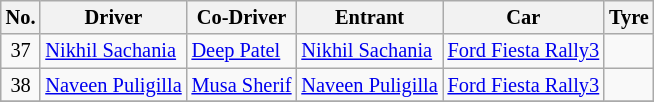<table class="wikitable" style="font-size: 85%;">
<tr>
<th>No.</th>
<th>Driver</th>
<th>Co-Driver</th>
<th>Entrant</th>
<th>Car</th>
<th>Tyre</th>
</tr>
<tr>
<td align="center">37</td>
<td> <a href='#'>Nikhil Sachania</a></td>
<td> <a href='#'>Deep Patel</a></td>
<td> <a href='#'>Nikhil Sachania</a></td>
<td><a href='#'>Ford Fiesta Rally3</a></td>
<td align="center"></td>
</tr>
<tr>
<td align="center">38</td>
<td> <a href='#'>Naveen Puligilla</a></td>
<td> <a href='#'>Musa Sherif</a></td>
<td> <a href='#'>Naveen Puligilla</a></td>
<td><a href='#'>Ford Fiesta Rally3</a></td>
<td align="center"></td>
</tr>
<tr>
</tr>
</table>
